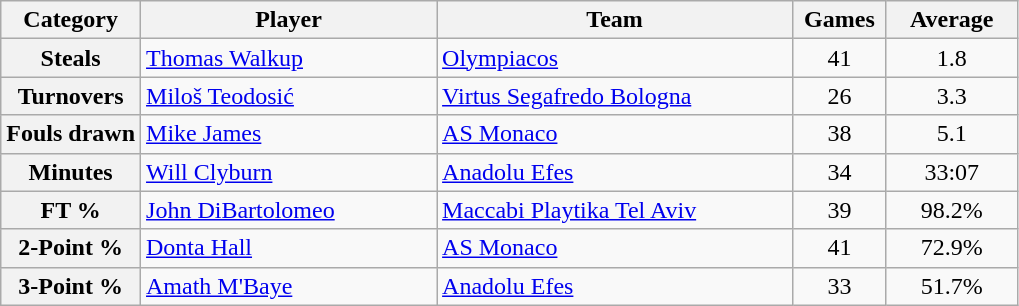<table class="wikitable">
<tr>
<th>Category</th>
<th width=190>Player</th>
<th width=230>Team</th>
<th width=55>Games</th>
<th width=80>Average</th>
</tr>
<tr>
<th>Steals</th>
<td> <a href='#'>Thomas Walkup</a></td>
<td> <a href='#'>Olympiacos</a></td>
<td style="text-align: center;">41</td>
<td style="text-align: center;">1.8</td>
</tr>
<tr>
<th>Turnovers</th>
<td> <a href='#'>Miloš Teodosić</a></td>
<td> <a href='#'>Virtus Segafredo Bologna</a></td>
<td style="text-align: center;">26</td>
<td style="text-align: center;">3.3</td>
</tr>
<tr>
<th>Fouls drawn</th>
<td> <a href='#'>Mike James</a></td>
<td> <a href='#'>AS Monaco</a></td>
<td style="text-align: center;">38</td>
<td style="text-align: center;">5.1</td>
</tr>
<tr>
<th>Minutes</th>
<td> <a href='#'>Will Clyburn</a></td>
<td> <a href='#'>Anadolu Efes</a></td>
<td style="text-align: center;">34</td>
<td style="text-align: center;">33:07</td>
</tr>
<tr>
<th>FT %</th>
<td> <a href='#'>John DiBartolomeo</a></td>
<td> <a href='#'>Maccabi Playtika Tel Aviv</a></td>
<td style="text-align: center;">39</td>
<td style="text-align: center;">98.2%</td>
</tr>
<tr>
<th>2-Point %</th>
<td> <a href='#'>Donta Hall</a></td>
<td> <a href='#'>AS Monaco</a></td>
<td style="text-align: center;">41</td>
<td style="text-align: center;">72.9%</td>
</tr>
<tr>
<th>3-Point %</th>
<td> <a href='#'>Amath M'Baye</a></td>
<td> <a href='#'>Anadolu Efes</a></td>
<td style="text-align: center;">33</td>
<td style="text-align: center;">51.7%</td>
</tr>
</table>
